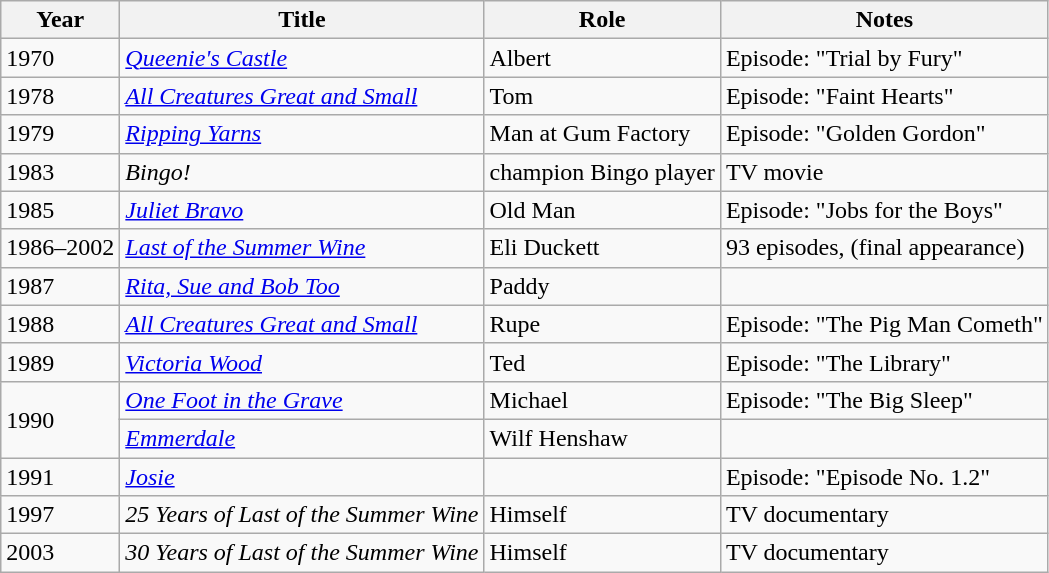<table class="wikitable">
<tr>
<th>Year</th>
<th>Title</th>
<th>Role</th>
<th>Notes</th>
</tr>
<tr>
<td rowspan="1">1970</td>
<td><em><a href='#'>Queenie's Castle</a></em></td>
<td>Albert</td>
<td>Episode: "Trial by Fury"</td>
</tr>
<tr>
<td rowspan="1">1978</td>
<td><em><a href='#'>All Creatures Great and Small</a></em></td>
<td>Tom</td>
<td>Episode: "Faint Hearts"</td>
</tr>
<tr>
<td rowspan="1">1979</td>
<td><em><a href='#'>Ripping Yarns</a></em></td>
<td>Man at Gum Factory</td>
<td>Episode: "Golden Gordon"</td>
</tr>
<tr>
<td rowspan="1">1983</td>
<td><em>Bingo!</em></td>
<td>champion Bingo player</td>
<td>TV movie</td>
</tr>
<tr>
<td rowspan="1">1985</td>
<td><em><a href='#'>Juliet Bravo</a></em></td>
<td>Old Man</td>
<td>Episode: "Jobs for the Boys"</td>
</tr>
<tr>
<td rowspan="1">1986–2002</td>
<td><em><a href='#'>Last of the Summer Wine</a></em></td>
<td>Eli Duckett</td>
<td>93 episodes, (final appearance)</td>
</tr>
<tr>
<td rowspan="1">1987</td>
<td><em><a href='#'>Rita, Sue and Bob Too</a></em></td>
<td>Paddy</td>
<td></td>
</tr>
<tr>
<td rowspan="1">1988</td>
<td><em><a href='#'>All Creatures Great and Small</a></em></td>
<td>Rupe</td>
<td>Episode: "The Pig Man Cometh"</td>
</tr>
<tr>
<td rowspan="1">1989</td>
<td><em><a href='#'>Victoria Wood</a></em></td>
<td>Ted</td>
<td>Episode: "The Library"</td>
</tr>
<tr>
<td rowspan="2">1990</td>
<td><em><a href='#'>One Foot in the Grave</a></em></td>
<td>Michael</td>
<td>Episode: "The Big Sleep"</td>
</tr>
<tr>
<td><em><a href='#'>Emmerdale</a></em></td>
<td>Wilf Henshaw</td>
<td></td>
</tr>
<tr>
<td rowspan="1">1991</td>
<td><em><a href='#'>Josie</a></em></td>
<td></td>
<td>Episode: "Episode No. 1.2"</td>
</tr>
<tr>
<td rowspan="1">1997</td>
<td><em>25 Years of Last of the Summer Wine</em></td>
<td>Himself</td>
<td>TV documentary</td>
</tr>
<tr>
<td rowspan="1">2003</td>
<td><em>30 Years of Last of the Summer Wine</em></td>
<td>Himself</td>
<td>TV documentary</td>
</tr>
</table>
